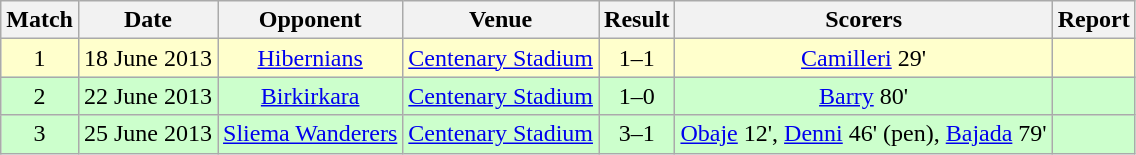<table class="wikitable" style="font-size:100%; text-align:center">
<tr>
<th>Match</th>
<th>Date</th>
<th>Opponent</th>
<th>Venue</th>
<th>Result</th>
<th>Scorers</th>
<th>Report</th>
</tr>
<tr style="background: #FFFFCC;">
<td>1</td>
<td>18 June 2013</td>
<td><a href='#'>Hibernians</a></td>
<td><a href='#'>Centenary Stadium</a></td>
<td>1–1</td>
<td><a href='#'>Camilleri</a> 29'</td>
<td></td>
</tr>
<tr style="background: #CCFFCC;">
<td>2</td>
<td>22 June 2013</td>
<td><a href='#'>Birkirkara</a></td>
<td><a href='#'>Centenary Stadium</a></td>
<td>1–0</td>
<td><a href='#'>Barry</a> 80'</td>
<td></td>
</tr>
<tr style="background: #CCFFCC;">
<td>3</td>
<td>25 June 2013</td>
<td><a href='#'>Sliema Wanderers</a></td>
<td><a href='#'>Centenary Stadium</a></td>
<td>3–1</td>
<td><a href='#'>Obaje</a> 12', <a href='#'>Denni</a> 46' (pen), <a href='#'>Bajada</a> 79'</td>
<td></td>
</tr>
</table>
